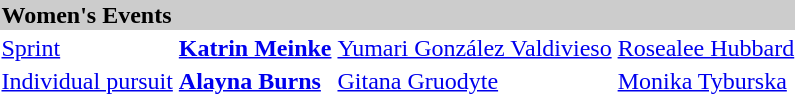<table>
<tr bgcolor="#cccccc">
<td colspan=4><strong>Women's Events</strong></td>
</tr>
<tr>
<td><a href='#'>Sprint</a> <br></td>
<td><strong><a href='#'>Katrin Meinke</a><br><small></small></strong></td>
<td><a href='#'>Yumari González Valdivieso</a><br><small></small></td>
<td><a href='#'>Rosealee Hubbard</a><br><small></small></td>
</tr>
<tr>
<td><a href='#'>Individual pursuit</a> <br></td>
<td><strong><a href='#'>Alayna Burns</a><br><small></small></strong></td>
<td><a href='#'>Gitana Gruodyte</a><br><small></small></td>
<td><a href='#'>Monika Tyburska</a><br><small></small></td>
</tr>
</table>
